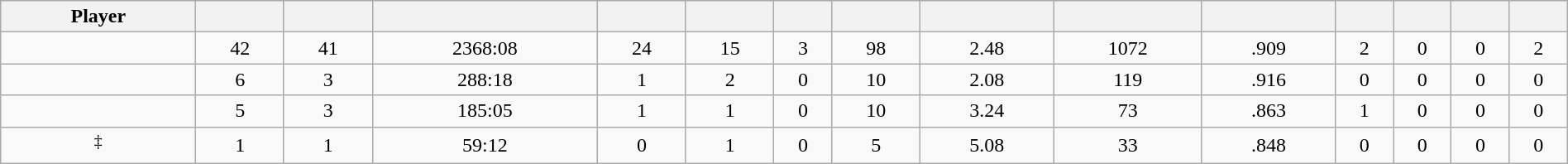<table class="wikitable sortable" style="width:100%;">
<tr style="text-align:center; background:#ddd;">
<th>Player</th>
<th></th>
<th></th>
<th></th>
<th></th>
<th></th>
<th></th>
<th></th>
<th></th>
<th></th>
<th></th>
<th></th>
<th></th>
<th></th>
<th></th>
</tr>
<tr align=center>
<td></td>
<td>42</td>
<td>41</td>
<td>2368:08</td>
<td>24</td>
<td>15</td>
<td>3</td>
<td>98</td>
<td>2.48</td>
<td>1072</td>
<td>.909</td>
<td>2</td>
<td>0</td>
<td>0</td>
<td>2</td>
</tr>
<tr align=center>
<td></td>
<td>6</td>
<td>3</td>
<td>288:18</td>
<td>1</td>
<td>2</td>
<td>0</td>
<td>10</td>
<td>2.08</td>
<td>119</td>
<td>.916</td>
<td>0</td>
<td>0</td>
<td>0</td>
<td>0</td>
</tr>
<tr align=center>
<td></td>
<td>5</td>
<td>3</td>
<td>185:05</td>
<td>1</td>
<td>1</td>
<td>0</td>
<td>10</td>
<td>3.24</td>
<td>73</td>
<td>.863</td>
<td>1</td>
<td>0</td>
<td>0</td>
<td>0</td>
</tr>
<tr align=center>
<td><sup>‡</sup></td>
<td>1</td>
<td>1</td>
<td>59:12</td>
<td>0</td>
<td>1</td>
<td>0</td>
<td>5</td>
<td>5.08</td>
<td>33</td>
<td>.848</td>
<td>0</td>
<td>0</td>
<td>0</td>
<td>0</td>
</tr>
</table>
